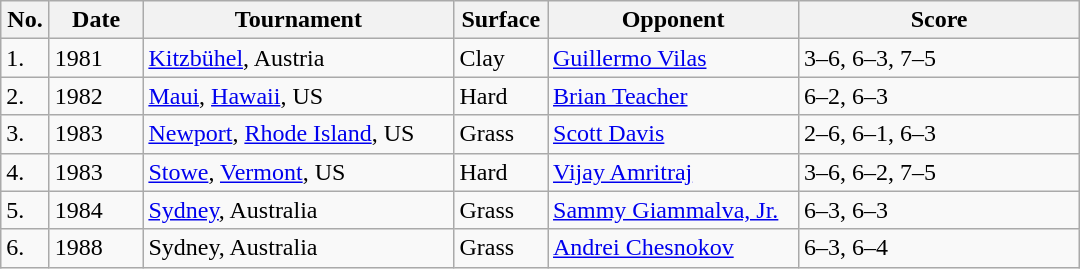<table class="sortable wikitable">
<tr>
<th style="width:25px">No.</th>
<th style="width:55px">Date</th>
<th style="width:200px">Tournament</th>
<th style="width:55px">Surface</th>
<th style="width:160px">Opponent</th>
<th style="width:180px" class="unsortable">Score</th>
</tr>
<tr>
<td>1.</td>
<td>1981</td>
<td><a href='#'>Kitzbühel</a>, Austria</td>
<td>Clay</td>
<td> <a href='#'>Guillermo Vilas</a></td>
<td>3–6, 6–3, 7–5</td>
</tr>
<tr>
<td>2.</td>
<td>1982</td>
<td><a href='#'>Maui</a>, <a href='#'>Hawaii</a>, US</td>
<td>Hard</td>
<td> <a href='#'>Brian Teacher</a></td>
<td>6–2, 6–3</td>
</tr>
<tr>
<td>3.</td>
<td>1983</td>
<td><a href='#'>Newport</a>, <a href='#'>Rhode Island</a>, US</td>
<td>Grass</td>
<td> <a href='#'>Scott Davis</a></td>
<td>2–6, 6–1, 6–3</td>
</tr>
<tr>
<td>4.</td>
<td>1983</td>
<td><a href='#'>Stowe</a>, <a href='#'>Vermont</a>, US</td>
<td>Hard</td>
<td> <a href='#'>Vijay Amritraj</a></td>
<td>3–6, 6–2, 7–5</td>
</tr>
<tr>
<td>5.</td>
<td>1984</td>
<td><a href='#'>Sydney</a>, Australia</td>
<td>Grass</td>
<td> <a href='#'>Sammy Giammalva, Jr.</a></td>
<td>6–3, 6–3</td>
</tr>
<tr>
<td>6.</td>
<td>1988</td>
<td>Sydney, Australia</td>
<td>Grass</td>
<td> <a href='#'>Andrei Chesnokov</a></td>
<td>6–3, 6–4</td>
</tr>
</table>
